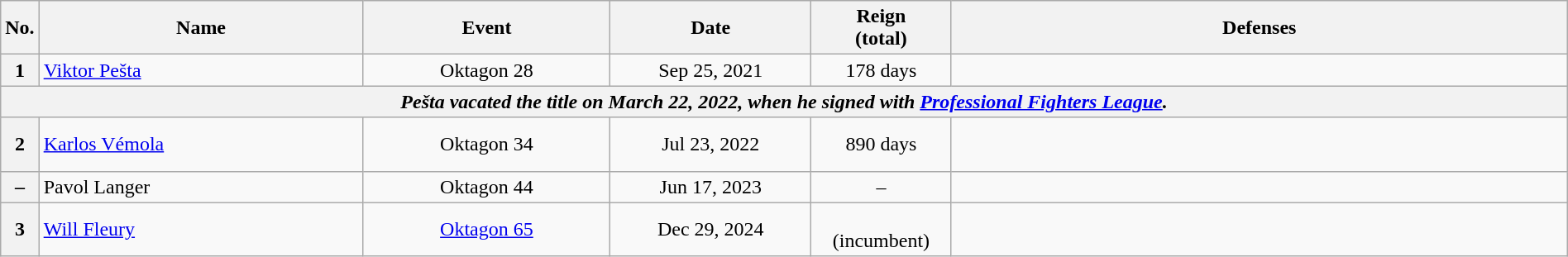<table class="wikitable" style="width:100%; font-size:100%;">
<tr>
<th style= width:1%;">No.</th>
<th style= width:21%;">Name</th>
<th style= width:16%;">Event</th>
<th style=width:13%;">Date</th>
<th style=width:9%;">Reign<br>(total)</th>
<th style= width:49%;">Defenses</th>
</tr>
<tr>
<th>1</th>
<td align="left"> <a href='#'>Viktor Pešta</a> <br></td>
<td align="center">Oktagon 28<br></td>
<td align="center">Sep 25, 2021</td>
<td align=center>178 days</td>
<td align="left"></td>
</tr>
<tr>
<th colspan="6" style="text-align:center;"><strong><em>Pešta vacated the title on March 22, 2022, when he signed with <a href='#'>Professional Fighters League</a>.</em></strong></th>
</tr>
<tr>
<th>2</th>
<td align="left"> <a href='#'>Karlos Vémola</a> <br></td>
<td align="center">Oktagon 34<br></td>
<td align="center">Jul 23, 2022</td>
<td align=center>890 days</td>
<td align="left"><br><br>
</td>
</tr>
<tr>
<th>–</th>
<td align="left"> Pavol Langer<br></td>
<td align="center">Oktagon 44<br></td>
<td align="center">Jun 17, 2023</td>
<td align=center>–</td>
<td align="left"></td>
</tr>
<tr>
<th>3</th>
<td align="left"> <a href='#'>Will Fleury</a></td>
<td align="center"><a href='#'>Oktagon 65</a><br></td>
<td align="center">Dec 29, 2024</td>
<td align=center><br>(incumbent)<br></td>
<td align="left"></td>
</tr>
</table>
